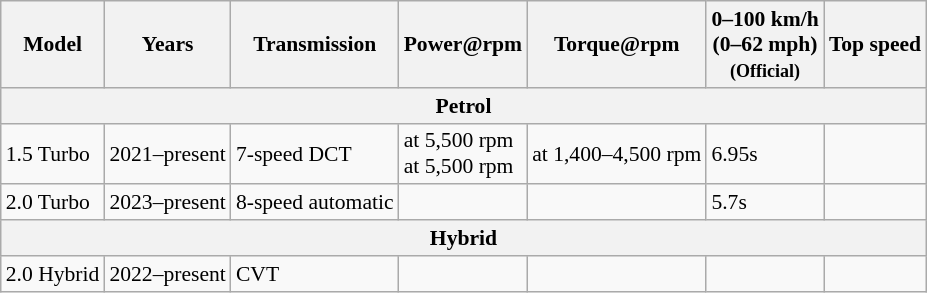<table class="wikitable sortable collapsible" style="text-align:left; font-size:90%;">
<tr>
<th>Model</th>
<th>Years</th>
<th>Transmission</th>
<th>Power@rpm</th>
<th>Torque@rpm</th>
<th>0–100 km/h<br>(0–62 mph)<br><small>(Official)</small></th>
<th>Top speed</th>
</tr>
<tr>
<th colspan=7>Petrol</th>
</tr>
<tr>
<td>1.5 Turbo</td>
<td>2021–present</td>
<td>7-speed DCT</td>
<td> at 5,500 rpm<br> at 5,500 rpm</td>
<td> at 1,400–4,500 rpm</td>
<td>6.95s</td>
<td></td>
</tr>
<tr>
<td>2.0 Turbo</td>
<td>2023–present</td>
<td>8-speed automatic</td>
<td></td>
<td></td>
<td>5.7s</td>
<td></td>
</tr>
<tr>
<th colspan=7>Hybrid</th>
</tr>
<tr>
<td>2.0 Hybrid</td>
<td>2022–present</td>
<td>CVT</td>
<td></td>
<td></td>
<td></td>
<td></td>
</tr>
</table>
